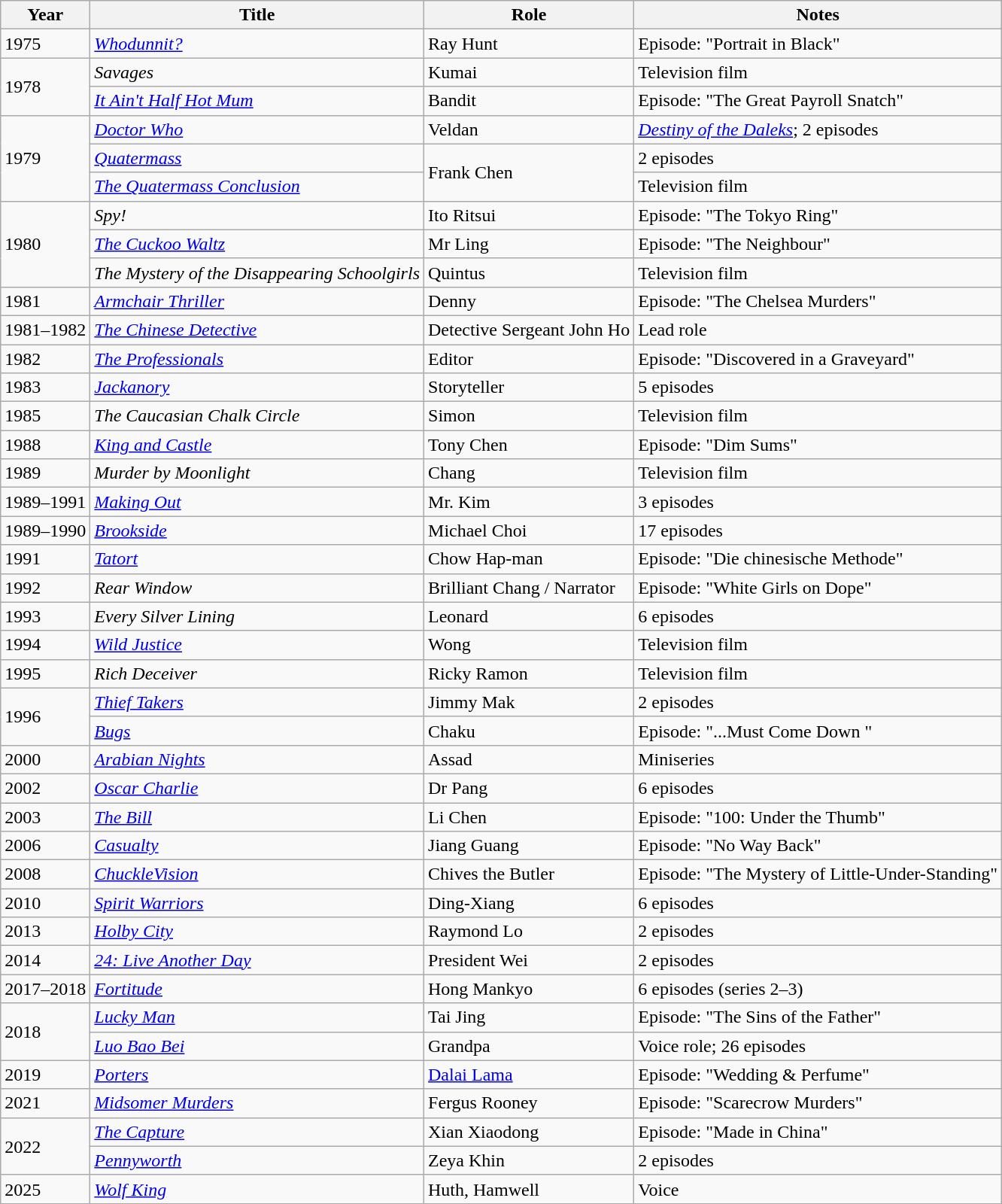<table class="wikitable sortable">
<tr>
<th>Year</th>
<th>Title</th>
<th>Role</th>
<th class="unsortable">Notes</th>
</tr>
<tr>
<td>1975</td>
<td><em><a href='#'>Whodunnit?</a></em></td>
<td>Ray Hunt</td>
<td>Episode: "Portrait in Black"</td>
</tr>
<tr>
<td rowspan="2">1978</td>
<td><em>Savages</em></td>
<td>Kumai</td>
<td>Television film</td>
</tr>
<tr>
<td><em><a href='#'>It Ain't Half Hot Mum</a></em></td>
<td>Bandit</td>
<td>Episode: "The Great Payroll Snatch"</td>
</tr>
<tr>
<td rowspan="3">1979</td>
<td><em><a href='#'>Doctor Who</a></em></td>
<td>Veldan</td>
<td><em><a href='#'>Destiny of the Daleks</a></em>; 2 episodes</td>
</tr>
<tr>
<td><em><a href='#'>Quatermass</a></em></td>
<td rowspan="2">Frank Chen</td>
<td>2 episodes</td>
</tr>
<tr>
<td><em><a href='#'>The Quatermass Conclusion</a></em></td>
<td>Television film</td>
</tr>
<tr>
<td rowspan="3">1980</td>
<td><em>Spy!</em></td>
<td>Ito Ritsui</td>
<td>Episode: "The Tokyo Ring"</td>
</tr>
<tr>
<td><em><a href='#'>The Cuckoo Waltz</a></em></td>
<td>Mr Ling</td>
<td>Episode: "The Neighbour"</td>
</tr>
<tr>
<td><em>The Mystery of the Disappearing Schoolgirls</em></td>
<td>Quintus</td>
<td>Television film</td>
</tr>
<tr>
<td>1981</td>
<td><em><a href='#'>Armchair Thriller</a></em></td>
<td>Denny</td>
<td>Episode: "The Chelsea Murders"</td>
</tr>
<tr>
<td>1981–1982</td>
<td><em><a href='#'>The Chinese Detective</a></em></td>
<td>Detective Sergeant John Ho</td>
<td>Lead role</td>
</tr>
<tr>
<td>1982</td>
<td><em><a href='#'>The Professionals</a></em></td>
<td>Editor</td>
<td>Episode: "Discovered in a Graveyard"</td>
</tr>
<tr>
<td>1983</td>
<td><em><a href='#'>Jackanory</a></em></td>
<td>Storyteller</td>
<td>5 episodes</td>
</tr>
<tr>
<td>1985</td>
<td><em>The Caucasian Chalk Circle</em></td>
<td>Simon</td>
<td>Television film</td>
</tr>
<tr>
<td>1988</td>
<td><em><a href='#'>King and Castle</a></em></td>
<td>Tony Chen</td>
<td>Episode: "Dim Sums"</td>
</tr>
<tr>
<td>1989</td>
<td><em>Murder by Moonlight</em></td>
<td>Chang</td>
<td>Television film</td>
</tr>
<tr>
<td>1989–1991</td>
<td><em><a href='#'>Making Out</a></em></td>
<td>Mr. Kim</td>
<td>3 episodes</td>
</tr>
<tr>
<td>1989–1990</td>
<td><em><a href='#'>Brookside</a></em></td>
<td>Michael Choi</td>
<td>17 episodes</td>
</tr>
<tr>
<td>1991</td>
<td><em><a href='#'>Tatort</a></em></td>
<td>Chow Hap-man</td>
<td>Episode: "Die chinesische Methode"</td>
</tr>
<tr>
<td>1992</td>
<td><em>Rear Window</em></td>
<td>Brilliant Chang / Narrator</td>
<td>Episode: "White Girls on Dope"</td>
</tr>
<tr>
<td>1993</td>
<td><em>Every Silver Lining</em></td>
<td>Leonard</td>
<td>6 episodes</td>
</tr>
<tr>
<td>1994</td>
<td><em><a href='#'>Wild Justice</a></em></td>
<td>Wong</td>
<td>Television film</td>
</tr>
<tr>
<td>1995</td>
<td><em>Rich Deceiver</em></td>
<td>Ricky Ramon</td>
<td>Television film</td>
</tr>
<tr>
<td rowspan="2">1996</td>
<td><em><a href='#'>Thief Takers</a></em></td>
<td>Jimmy Mak</td>
<td>2 episodes</td>
</tr>
<tr>
<td><em><a href='#'>Bugs</a></em></td>
<td>Chaku</td>
<td>Episode: "...Must Come Down "</td>
</tr>
<tr>
<td>2000</td>
<td><em><a href='#'>Arabian Nights</a></em></td>
<td>Assad</td>
<td>Miniseries</td>
</tr>
<tr>
<td>2002</td>
<td><em><a href='#'>Oscar Charlie</a></em></td>
<td>Dr Pang</td>
<td>6 episodes</td>
</tr>
<tr>
<td>2003</td>
<td><em><a href='#'>The Bill</a></em></td>
<td>Li Chen</td>
<td>Episode: "100: Under the Thumb"</td>
</tr>
<tr>
<td>2006</td>
<td><em><a href='#'>Casualty</a></em></td>
<td>Jiang Guang</td>
<td>Episode: "No Way Back"</td>
</tr>
<tr>
<td>2008</td>
<td><em><a href='#'>ChuckleVision</a></em></td>
<td>Chives the Butler</td>
<td>Episode: "The Mystery of Little-Under-Standing"</td>
</tr>
<tr>
<td>2010</td>
<td><em><a href='#'>Spirit Warriors</a></em></td>
<td>Ding-Xiang</td>
<td>6 episodes</td>
</tr>
<tr>
<td>2013</td>
<td><em><a href='#'>Holby City</a></em></td>
<td>Raymond Lo</td>
<td>2 episodes</td>
</tr>
<tr>
<td>2014</td>
<td><em><a href='#'>24: Live Another Day</a></em></td>
<td>President Wei</td>
<td>2 episodes</td>
</tr>
<tr>
<td>2017–2018</td>
<td><em><a href='#'>Fortitude</a></em></td>
<td>Hong Mankyo</td>
<td>6 episodes (series 2–3)</td>
</tr>
<tr>
<td rowspan="2">2018</td>
<td><em><a href='#'>Lucky Man</a></em></td>
<td>Tai Jing</td>
<td>Episode: "The Sins of the Father"</td>
</tr>
<tr>
<td><em><a href='#'>Luo Bao Bei</a></em></td>
<td>Grandpa</td>
<td>Voice role; 26 episodes</td>
</tr>
<tr>
<td>2019</td>
<td><em><a href='#'>Porters</a></em></td>
<td><a href='#'>Dalai Lama</a></td>
<td>Episode: "Wedding & Perfume"</td>
</tr>
<tr>
<td>2021</td>
<td><em><a href='#'>Midsomer Murders</a></em></td>
<td>Fergus Rooney</td>
<td>Episode: "Scarecrow Murders"</td>
</tr>
<tr>
<td rowspan="2">2022</td>
<td><em><a href='#'>The Capture</a></em></td>
<td>Xian Xiaodong</td>
<td>Episode: "Made in China"</td>
</tr>
<tr>
<td><em><a href='#'>Pennyworth</a></em></td>
<td>Zeya Khin</td>
<td>2 episodes</td>
</tr>
<tr>
<td>2025</td>
<td><em><a href='#'>Wolf King</a></em></td>
<td>Huth, Hamwell</td>
<td>Voice</td>
</tr>
</table>
